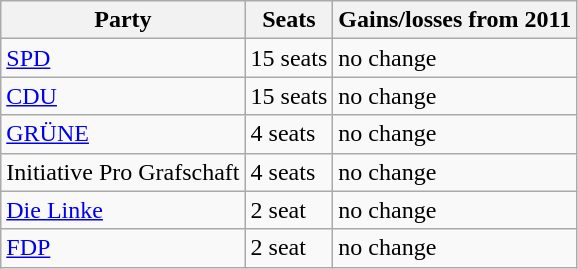<table class="wikitable" border="1">
<tr>
<th>Party</th>
<th>Seats</th>
<th>Gains/losses from 2011</th>
</tr>
<tr>
<td><a href='#'>SPD</a></td>
<td>15 seats</td>
<td>no change</td>
</tr>
<tr>
<td><a href='#'>CDU</a></td>
<td>15 seats</td>
<td>no change</td>
</tr>
<tr>
<td><a href='#'>GRÜNE</a></td>
<td>4 seats</td>
<td>no change</td>
</tr>
<tr>
<td>Initiative Pro Grafschaft</td>
<td>4 seats</td>
<td>no change</td>
</tr>
<tr>
<td><a href='#'>Die Linke</a></td>
<td>2 seat</td>
<td>no change</td>
</tr>
<tr>
<td><a href='#'>FDP</a></td>
<td>2 seat</td>
<td>no change</td>
</tr>
</table>
